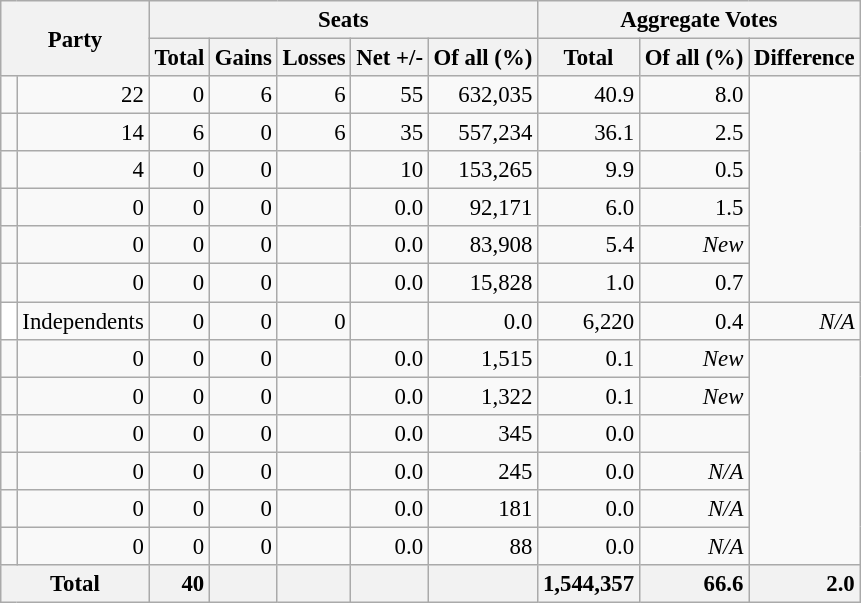<table class="wikitable sortable" style="text-align:right; font-size:95%;">
<tr>
<th colspan="2" rowspan="2">Party</th>
<th colspan="5">Seats</th>
<th colspan="3">Aggregate Votes</th>
</tr>
<tr>
<th>Total</th>
<th>Gains</th>
<th>Losses</th>
<th>Net +/-</th>
<th>Of all (%)</th>
<th>Total</th>
<th>Of all (%)</th>
<th>Difference</th>
</tr>
<tr>
<td></td>
<td>22</td>
<td>0</td>
<td>6</td>
<td> 6</td>
<td>55</td>
<td>632,035</td>
<td>40.9</td>
<td> 8.0</td>
</tr>
<tr>
<td></td>
<td>14</td>
<td>6</td>
<td>0</td>
<td> 6</td>
<td>35</td>
<td>557,234</td>
<td>36.1</td>
<td> 2.5</td>
</tr>
<tr>
<td></td>
<td>4</td>
<td>0</td>
<td>0</td>
<td></td>
<td>10</td>
<td>153,265</td>
<td>9.9</td>
<td> 0.5</td>
</tr>
<tr>
<td></td>
<td>0</td>
<td>0</td>
<td>0</td>
<td></td>
<td>0.0</td>
<td>92,171</td>
<td>6.0</td>
<td> 1.5</td>
</tr>
<tr>
<td></td>
<td>0</td>
<td>0</td>
<td>0</td>
<td></td>
<td>0.0</td>
<td>83,908</td>
<td>5.4</td>
<td><em>New</em></td>
</tr>
<tr>
<td></td>
<td>0</td>
<td>0</td>
<td>0</td>
<td></td>
<td>0.0</td>
<td>15,828</td>
<td>1.0</td>
<td> 0.7</td>
</tr>
<tr>
<td style="background:white;"> </td>
<td align=left>Independents</td>
<td>0</td>
<td>0</td>
<td>0</td>
<td></td>
<td>0.0</td>
<td>6,220</td>
<td>0.4</td>
<td><em>N/A</em></td>
</tr>
<tr>
<td></td>
<td>0</td>
<td>0</td>
<td>0</td>
<td></td>
<td>0.0</td>
<td>1,515</td>
<td>0.1</td>
<td><em>New</em></td>
</tr>
<tr>
<td></td>
<td>0</td>
<td>0</td>
<td>0</td>
<td></td>
<td>0.0</td>
<td>1,322</td>
<td>0.1</td>
<td><em>New</em></td>
</tr>
<tr>
<td></td>
<td>0</td>
<td>0</td>
<td>0</td>
<td></td>
<td>0.0</td>
<td>345</td>
<td>0.0</td>
<td></td>
</tr>
<tr>
<td></td>
<td>0</td>
<td>0</td>
<td>0</td>
<td></td>
<td>0.0</td>
<td>245</td>
<td>0.0</td>
<td><em>N/A</em></td>
</tr>
<tr>
<td></td>
<td>0</td>
<td>0</td>
<td>0</td>
<td></td>
<td>0.0</td>
<td>181</td>
<td>0.0</td>
<td><em>N/A</em></td>
</tr>
<tr>
<td></td>
<td>0</td>
<td>0</td>
<td>0</td>
<td></td>
<td>0.0</td>
<td>88</td>
<td>0.0</td>
<td><em>N/A</em></td>
</tr>
<tr class="sortbottom">
<th colspan="2" style="background:#f2f2f2"><strong>Total</strong></th>
<td style="background:#f2f2f2;"><strong>40</strong></td>
<td style="background:#f2f2f2;"></td>
<td style="background:#f2f2f2;"></td>
<td style="background:#f2f2f2;"></td>
<td style="background:#f2f2f2;"></td>
<td style="background:#f2f2f2;"><strong>1,544,357</strong></td>
<td style="background:#f2f2f2;"><strong>66.6</strong></td>
<td style="background:#f2f2f2;"><strong>2.0</strong></td>
</tr>
</table>
